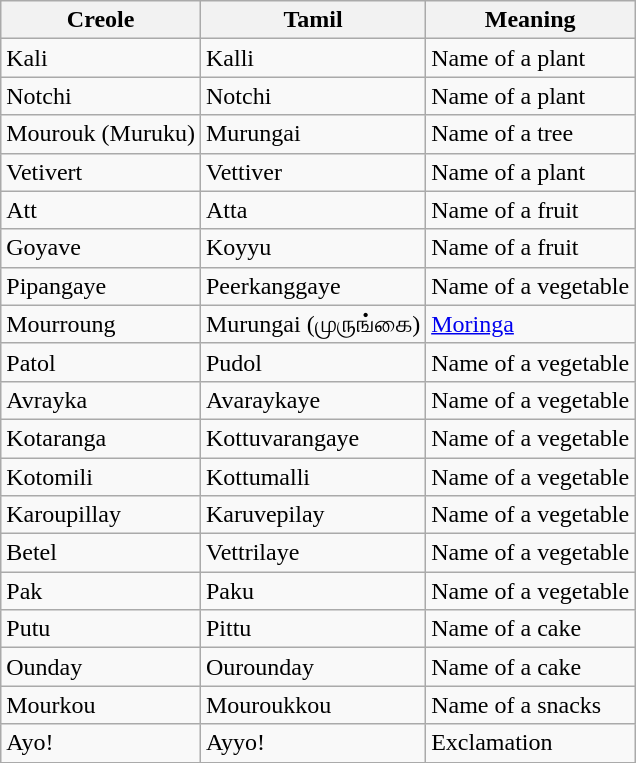<table class="wikitable collapsible collapsed">
<tr>
<th>Creole</th>
<th>Tamil</th>
<th>Meaning</th>
</tr>
<tr>
<td>Kali</td>
<td>Kalli</td>
<td>Name of a plant</td>
</tr>
<tr>
<td>Notchi</td>
<td>Notchi</td>
<td>Name of a plant</td>
</tr>
<tr>
<td>Mourouk (Muruku)</td>
<td>Murungai</td>
<td>Name of a tree</td>
</tr>
<tr>
<td>Vetivert</td>
<td>Vettiver</td>
<td>Name of a plant</td>
</tr>
<tr>
<td>Att</td>
<td>Atta</td>
<td>Name of a fruit</td>
</tr>
<tr>
<td>Goyave</td>
<td>Koyyu</td>
<td>Name of a fruit</td>
</tr>
<tr>
<td>Pipangaye</td>
<td>Peerkanggaye</td>
<td>Name of a vegetable</td>
</tr>
<tr>
<td>Mourroung</td>
<td>Murungai (முருங்கை)</td>
<td><a href='#'>Moringa</a></td>
</tr>
<tr>
<td>Patol</td>
<td>Pudol</td>
<td>Name of a vegetable</td>
</tr>
<tr>
<td>Avrayka</td>
<td>Avaraykaye</td>
<td>Name of a vegetable</td>
</tr>
<tr>
<td>Kotaranga</td>
<td>Kottuvarangaye</td>
<td>Name of a vegetable</td>
</tr>
<tr>
<td>Kotomili</td>
<td>Kottumalli</td>
<td>Name of a vegetable</td>
</tr>
<tr>
<td>Karoupillay</td>
<td>Karuvepilay</td>
<td>Name of a vegetable</td>
</tr>
<tr>
<td>Betel</td>
<td>Vettrilaye</td>
<td>Name of a vegetable</td>
</tr>
<tr>
<td>Pak</td>
<td>Paku</td>
<td>Name of a vegetable</td>
</tr>
<tr>
<td>Putu</td>
<td>Pittu</td>
<td>Name of a cake</td>
</tr>
<tr>
<td>Ounday</td>
<td>Ourounday</td>
<td>Name of a cake</td>
</tr>
<tr>
<td>Mourkou</td>
<td>Mouroukkou</td>
<td>Name of a snacks</td>
</tr>
<tr>
<td>Ayo!</td>
<td>Ayyo!</td>
<td>Exclamation</td>
</tr>
</table>
